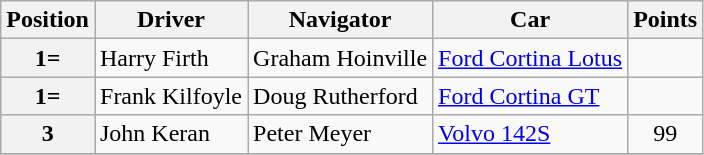<table class="wikitable" border="1">
<tr>
<th>Position</th>
<th>Driver</th>
<th>Navigator</th>
<th>Car</th>
<th>Points</th>
</tr>
<tr>
<th>1=</th>
<td>Harry Firth</td>
<td>Graham Hoinville</td>
<td><a href='#'>Ford Cortina Lotus</a></td>
<td align="center"></td>
</tr>
<tr>
<th>1=</th>
<td>Frank Kilfoyle</td>
<td>Doug Rutherford</td>
<td><a href='#'>Ford Cortina GT</a></td>
<td align="center"></td>
</tr>
<tr>
<th>3</th>
<td>John Keran</td>
<td>Peter Meyer</td>
<td><a href='#'>Volvo 142S</a></td>
<td align="center">99</td>
</tr>
<tr>
</tr>
</table>
